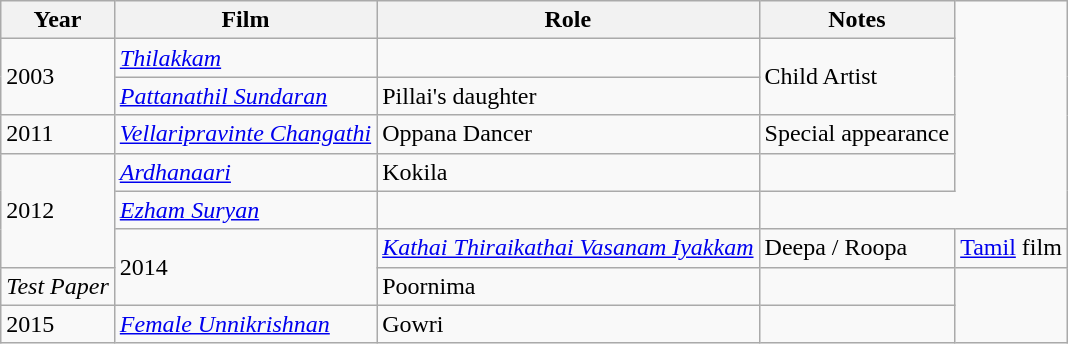<table class="wikitable sortable">
<tr>
<th>Year</th>
<th>Film</th>
<th>Role</th>
<th>Notes</th>
</tr>
<tr>
<td rowspan="2">2003</td>
<td><em><a href='#'>Thilakkam</a></em></td>
<td></td>
<td rowspan="2">Child Artist</td>
</tr>
<tr>
<td><em><a href='#'>Pattanathil Sundaran</a></em></td>
<td>Pillai's daughter</td>
</tr>
<tr>
<td>2011</td>
<td><em><a href='#'>Vellaripravinte Changathi</a></em></td>
<td>Oppana Dancer</td>
<td>Special appearance</td>
</tr>
<tr>
<td rowspan="3">2012</td>
<td><em><a href='#'>Ardhanaari</a></em></td>
<td>Kokila</td>
<td></td>
</tr>
<tr>
<td><em><a href='#'>Ezham Suryan</a></em></td>
<td></td>
</tr>
<tr>
<td rowspan="2">2014</td>
<td><em><a href='#'>Kathai Thiraikathai Vasanam Iyakkam</a></em></td>
<td>Deepa / Roopa</td>
<td><a href='#'>Tamil</a> film</td>
</tr>
<tr>
<td><em>Test Paper</em></td>
<td>Poornima</td>
<td></td>
</tr>
<tr>
<td>2015</td>
<td><em><a href='#'>Female Unnikrishnan</a></em></td>
<td>Gowri</td>
<td></td>
</tr>
</table>
